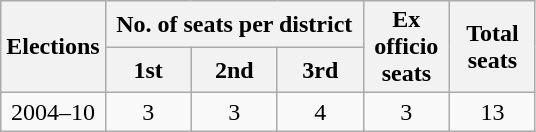<table class=wikitable style="text-align:center">
<tr>
<th rowspan=2>Elections</th>
<th colspan=3>No. of seats per district</th>
<th width=50px rowspan=2>Ex officio seats</th>
<th width=50px rowspan=2>Total seats</th>
</tr>
<tr>
<th width=50px>1st</th>
<th width=50px>2nd</th>
<th width=50px>3rd</th>
</tr>
<tr>
<td>2004–10</td>
<td>3</td>
<td>3</td>
<td>4</td>
<td>3</td>
<td>13</td>
</tr>
</table>
